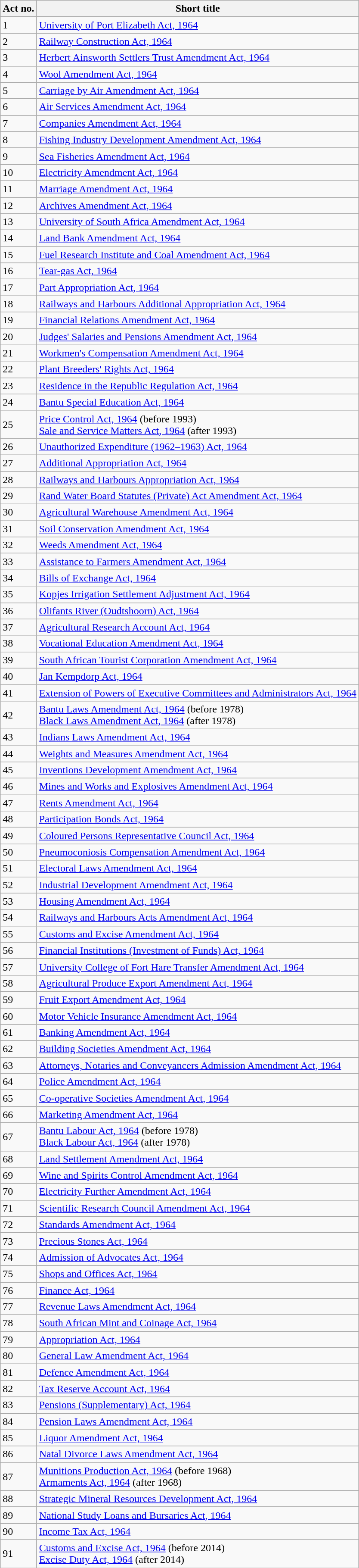<table class="wikitable sortable">
<tr>
<th>Act no.</th>
<th>Short title</th>
</tr>
<tr>
<td>1</td>
<td><a href='#'>University of Port Elizabeth Act, 1964</a></td>
</tr>
<tr>
<td>2</td>
<td><a href='#'>Railway Construction Act, 1964</a></td>
</tr>
<tr>
<td>3</td>
<td><a href='#'>Herbert Ainsworth Settlers Trust Amendment Act, 1964</a></td>
</tr>
<tr>
<td>4</td>
<td><a href='#'>Wool Amendment Act, 1964</a></td>
</tr>
<tr>
<td>5</td>
<td><a href='#'>Carriage by Air Amendment Act, 1964</a></td>
</tr>
<tr>
<td>6</td>
<td><a href='#'>Air Services Amendment Act, 1964</a></td>
</tr>
<tr>
<td>7</td>
<td><a href='#'>Companies Amendment Act, 1964</a></td>
</tr>
<tr>
<td>8</td>
<td><a href='#'>Fishing Industry Development Amendment Act, 1964</a></td>
</tr>
<tr>
<td>9</td>
<td><a href='#'>Sea Fisheries Amendment Act, 1964</a></td>
</tr>
<tr>
<td>10</td>
<td><a href='#'>Electricity Amendment Act, 1964</a></td>
</tr>
<tr>
<td>11</td>
<td><a href='#'>Marriage Amendment Act, 1964</a></td>
</tr>
<tr>
<td>12</td>
<td><a href='#'>Archives Amendment Act, 1964</a></td>
</tr>
<tr>
<td>13</td>
<td><a href='#'>University of South Africa Amendment Act, 1964</a></td>
</tr>
<tr>
<td>14</td>
<td><a href='#'>Land Bank Amendment Act, 1964</a></td>
</tr>
<tr>
<td>15</td>
<td><a href='#'>Fuel Research Institute and Coal Amendment Act, 1964</a></td>
</tr>
<tr>
<td>16</td>
<td><a href='#'>Tear-gas Act, 1964</a></td>
</tr>
<tr>
<td>17</td>
<td><a href='#'>Part Appropriation Act, 1964</a></td>
</tr>
<tr>
<td>18</td>
<td><a href='#'>Railways and Harbours Additional Appropriation Act, 1964</a></td>
</tr>
<tr>
<td>19</td>
<td><a href='#'>Financial Relations Amendment Act, 1964</a></td>
</tr>
<tr>
<td>20</td>
<td><a href='#'>Judges' Salaries and Pensions Amendment Act, 1964</a></td>
</tr>
<tr>
<td>21</td>
<td><a href='#'>Workmen's Compensation Amendment Act, 1964</a></td>
</tr>
<tr>
<td>22</td>
<td><a href='#'>Plant Breeders' Rights Act, 1964</a></td>
</tr>
<tr>
<td>23</td>
<td><a href='#'>Residence in the Republic Regulation Act, 1964</a></td>
</tr>
<tr>
<td>24</td>
<td><a href='#'>Bantu Special Education Act, 1964</a></td>
</tr>
<tr>
<td>25</td>
<td><a href='#'>Price Control Act, 1964</a> (before 1993) <br><a href='#'>Sale and Service Matters Act, 1964</a> (after 1993)</td>
</tr>
<tr>
<td>26</td>
<td><a href='#'>Unauthorized Expenditure (1962–1963) Act, 1964</a></td>
</tr>
<tr>
<td>27</td>
<td><a href='#'>Additional Appropriation Act, 1964</a></td>
</tr>
<tr>
<td>28</td>
<td><a href='#'>Railways and Harbours Appropriation Act, 1964</a></td>
</tr>
<tr>
<td>29</td>
<td><a href='#'>Rand Water Board Statutes (Private) Act Amendment Act, 1964</a></td>
</tr>
<tr>
<td>30</td>
<td><a href='#'>Agricultural Warehouse Amendment Act, 1964</a></td>
</tr>
<tr>
<td>31</td>
<td><a href='#'>Soil Conservation Amendment Act, 1964</a></td>
</tr>
<tr>
<td>32</td>
<td><a href='#'>Weeds Amendment Act, 1964</a></td>
</tr>
<tr>
<td>33</td>
<td><a href='#'>Assistance to Farmers Amendment Act, 1964</a></td>
</tr>
<tr>
<td>34</td>
<td><a href='#'>Bills of Exchange Act, 1964</a></td>
</tr>
<tr>
<td>35</td>
<td><a href='#'>Kopjes Irrigation Settlement Adjustment Act, 1964</a></td>
</tr>
<tr>
<td>36</td>
<td><a href='#'>Olifants River (Oudtshoorn) Act, 1964</a></td>
</tr>
<tr>
<td>37</td>
<td><a href='#'>Agricultural Research Account Act, 1964</a></td>
</tr>
<tr>
<td>38</td>
<td><a href='#'>Vocational Education Amendment Act, 1964</a></td>
</tr>
<tr>
<td>39</td>
<td><a href='#'>South African Tourist Corporation Amendment Act, 1964</a></td>
</tr>
<tr>
<td>40</td>
<td><a href='#'>Jan Kempdorp Act, 1964</a></td>
</tr>
<tr>
<td>41</td>
<td><a href='#'>Extension of Powers of Executive Committees and Administrators Act, 1964</a></td>
</tr>
<tr>
<td>42</td>
<td><a href='#'>Bantu Laws Amendment Act, 1964</a> (before 1978) <br><a href='#'>Black Laws Amendment Act, 1964</a> (after 1978)</td>
</tr>
<tr>
<td>43</td>
<td><a href='#'>Indians Laws Amendment Act, 1964</a></td>
</tr>
<tr>
<td>44</td>
<td><a href='#'>Weights and Measures Amendment Act, 1964</a></td>
</tr>
<tr>
<td>45</td>
<td><a href='#'>Inventions Development Amendment Act, 1964</a></td>
</tr>
<tr>
<td>46</td>
<td><a href='#'>Mines and Works and Explosives Amendment Act, 1964</a></td>
</tr>
<tr>
<td>47</td>
<td><a href='#'>Rents Amendment Act, 1964</a></td>
</tr>
<tr>
<td>48</td>
<td><a href='#'>Participation Bonds Act, 1964</a></td>
</tr>
<tr>
<td>49</td>
<td><a href='#'>Coloured Persons Representative Council Act, 1964</a></td>
</tr>
<tr>
<td>50</td>
<td><a href='#'>Pneumoconiosis Compensation Amendment Act, 1964</a></td>
</tr>
<tr>
<td>51</td>
<td><a href='#'>Electoral Laws Amendment Act, 1964</a></td>
</tr>
<tr>
<td>52</td>
<td><a href='#'>Industrial Development Amendment Act, 1964</a></td>
</tr>
<tr>
<td>53</td>
<td><a href='#'>Housing Amendment Act, 1964</a></td>
</tr>
<tr>
<td>54</td>
<td><a href='#'>Railways and Harbours Acts Amendment Act, 1964</a></td>
</tr>
<tr>
<td>55</td>
<td><a href='#'>Customs and Excise Amendment Act, 1964</a></td>
</tr>
<tr>
<td>56</td>
<td><a href='#'>Financial Institutions (Investment of Funds) Act, 1964</a></td>
</tr>
<tr>
<td>57</td>
<td><a href='#'>University College of Fort Hare Transfer Amendment Act, 1964</a></td>
</tr>
<tr>
<td>58</td>
<td><a href='#'>Agricultural Produce Export Amendment Act, 1964</a></td>
</tr>
<tr>
<td>59</td>
<td><a href='#'>Fruit Export Amendment Act, 1964</a></td>
</tr>
<tr>
<td>60</td>
<td><a href='#'>Motor Vehicle Insurance Amendment Act, 1964</a></td>
</tr>
<tr>
<td>61</td>
<td><a href='#'>Banking Amendment Act, 1964</a></td>
</tr>
<tr>
<td>62</td>
<td><a href='#'>Building Societies Amendment Act, 1964</a></td>
</tr>
<tr>
<td>63</td>
<td><a href='#'>Attorneys, Notaries and Conveyancers Admission Amendment Act, 1964</a></td>
</tr>
<tr>
<td>64</td>
<td><a href='#'>Police Amendment Act, 1964</a></td>
</tr>
<tr>
<td>65</td>
<td><a href='#'>Co-operative Societies Amendment Act, 1964</a></td>
</tr>
<tr>
<td>66</td>
<td><a href='#'>Marketing Amendment Act, 1964</a></td>
</tr>
<tr>
<td>67</td>
<td><a href='#'>Bantu Labour Act, 1964</a> (before 1978) <br><a href='#'>Black Labour Act, 1964</a> (after 1978)</td>
</tr>
<tr>
<td>68</td>
<td><a href='#'>Land Settlement Amendment Act, 1964</a></td>
</tr>
<tr>
<td>69</td>
<td><a href='#'>Wine and Spirits Control Amendment Act, 1964</a></td>
</tr>
<tr>
<td>70</td>
<td><a href='#'>Electricity Further Amendment Act, 1964</a></td>
</tr>
<tr>
<td>71</td>
<td><a href='#'>Scientific Research Council Amendment Act, 1964</a></td>
</tr>
<tr>
<td>72</td>
<td><a href='#'>Standards Amendment Act, 1964</a></td>
</tr>
<tr>
<td>73</td>
<td><a href='#'>Precious Stones Act, 1964</a></td>
</tr>
<tr>
<td>74</td>
<td><a href='#'>Admission of Advocates Act, 1964</a></td>
</tr>
<tr>
<td>75</td>
<td><a href='#'>Shops and Offices Act, 1964</a></td>
</tr>
<tr>
<td>76</td>
<td><a href='#'>Finance Act, 1964</a></td>
</tr>
<tr>
<td>77</td>
<td><a href='#'>Revenue Laws Amendment Act, 1964</a></td>
</tr>
<tr>
<td>78</td>
<td><a href='#'>South African Mint and Coinage Act, 1964</a></td>
</tr>
<tr>
<td>79</td>
<td><a href='#'>Appropriation Act, 1964</a></td>
</tr>
<tr>
<td>80</td>
<td><a href='#'>General Law Amendment Act, 1964</a></td>
</tr>
<tr>
<td>81</td>
<td><a href='#'>Defence Amendment Act, 1964</a></td>
</tr>
<tr>
<td>82</td>
<td><a href='#'>Tax Reserve Account Act, 1964</a></td>
</tr>
<tr>
<td>83</td>
<td><a href='#'>Pensions (Supplementary) Act, 1964</a></td>
</tr>
<tr>
<td>84</td>
<td><a href='#'>Pension Laws Amendment Act, 1964</a></td>
</tr>
<tr>
<td>85</td>
<td><a href='#'>Liquor Amendment Act, 1964</a></td>
</tr>
<tr>
<td>86</td>
<td><a href='#'>Natal Divorce Laws Amendment Act, 1964</a></td>
</tr>
<tr>
<td>87</td>
<td><a href='#'>Munitions Production Act, 1964</a> (before 1968) <br><a href='#'>Armaments Act, 1964</a> (after 1968)</td>
</tr>
<tr>
<td>88</td>
<td><a href='#'>Strategic Mineral Resources Development Act, 1964</a></td>
</tr>
<tr>
<td>89</td>
<td><a href='#'>National Study Loans and Bursaries Act, 1964</a></td>
</tr>
<tr>
<td>90</td>
<td><a href='#'>Income Tax Act, 1964</a></td>
</tr>
<tr>
<td>91</td>
<td><a href='#'>Customs and Excise Act, 1964</a> (before 2014)<br><a href='#'>Excise Duty Act, 1964</a> (after 2014)</td>
</tr>
</table>
